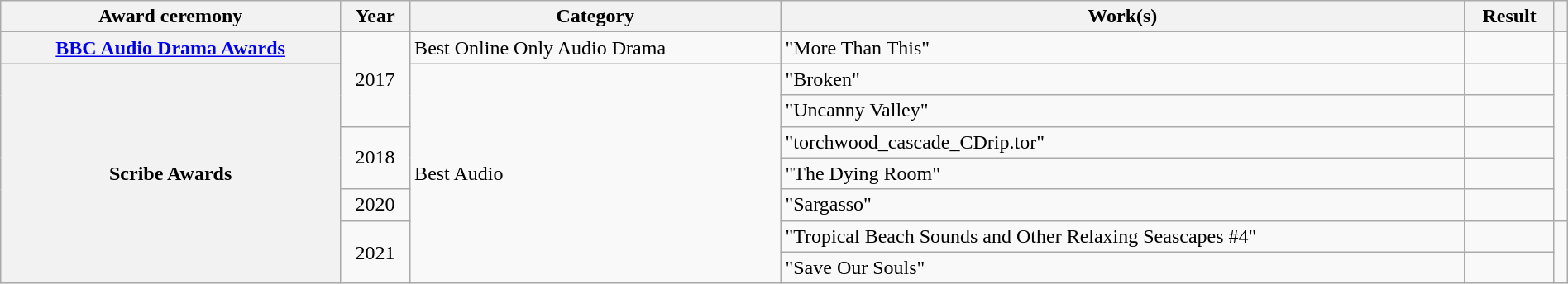<table class="wikitable sortable plainrowheaders" style="width:100%;">
<tr>
<th scope="col">Award ceremony</th>
<th scope="col">Year</th>
<th scope="col">Category</th>
<th scope="col">Work(s)</th>
<th scope="col">Result</th>
<th scope="col" class="unsortable"></th>
</tr>
<tr>
<th scope="row"><a href='#'>BBC Audio Drama Awards</a></th>
<td style="text-align:center" rowspan="3">2017</td>
<td>Best Online Only Audio Drama</td>
<td>"More Than This"</td>
<td></td>
<td style="text-align:center"></td>
</tr>
<tr>
<th scope="row" rowspan="7">Scribe Awards</th>
<td rowspan="7">Best Audio</td>
<td>"Broken"</td>
<td></td>
<td style="text-align:center" rowspan="5"></td>
</tr>
<tr>
<td>"Uncanny Valley"</td>
<td></td>
</tr>
<tr>
<td style="text-align:center" rowspan="2">2018</td>
<td>"torchwood_cascade_CDrip.tor"</td>
<td></td>
</tr>
<tr>
<td>"The Dying Room"</td>
<td></td>
</tr>
<tr>
<td style="text-align:center">2020</td>
<td>"Sargasso"</td>
<td></td>
</tr>
<tr>
<td style="text-align:center" rowspan="2">2021</td>
<td>"Tropical Beach Sounds and Other Relaxing Seascapes #4"</td>
<td></td>
<td style="text-align:center" rowspan="2"></td>
</tr>
<tr>
<td>"Save Our Souls"</td>
<td></td>
</tr>
</table>
